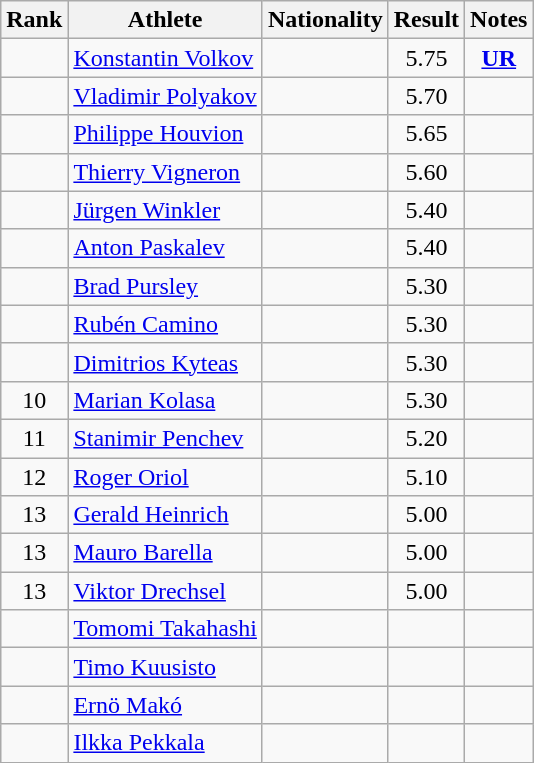<table class="wikitable sortable" style="text-align:center">
<tr>
<th>Rank</th>
<th>Athlete</th>
<th>Nationality</th>
<th>Result</th>
<th>Notes</th>
</tr>
<tr>
<td></td>
<td align=left><a href='#'>Konstantin Volkov</a></td>
<td align=left></td>
<td>5.75</td>
<td><strong><a href='#'>UR</a></strong></td>
</tr>
<tr>
<td></td>
<td align=left><a href='#'>Vladimir Polyakov</a></td>
<td align=left></td>
<td>5.70</td>
<td></td>
</tr>
<tr>
<td></td>
<td align=left><a href='#'>Philippe Houvion</a></td>
<td align=left></td>
<td>5.65</td>
<td></td>
</tr>
<tr>
<td></td>
<td align=left><a href='#'>Thierry Vigneron</a></td>
<td align=left></td>
<td>5.60</td>
<td></td>
</tr>
<tr>
<td></td>
<td align=left><a href='#'>Jürgen Winkler</a></td>
<td align=left></td>
<td>5.40</td>
<td></td>
</tr>
<tr>
<td></td>
<td align=left><a href='#'>Anton Paskalev</a></td>
<td align=left></td>
<td>5.40</td>
<td></td>
</tr>
<tr>
<td></td>
<td align=left><a href='#'>Brad Pursley</a></td>
<td align=left></td>
<td>5.30</td>
<td></td>
</tr>
<tr>
<td></td>
<td align=left><a href='#'>Rubén Camino</a></td>
<td align=left></td>
<td>5.30</td>
<td></td>
</tr>
<tr>
<td></td>
<td align=left><a href='#'>Dimitrios Kyteas</a></td>
<td align=left></td>
<td>5.30</td>
<td></td>
</tr>
<tr>
<td>10</td>
<td align=left><a href='#'>Marian Kolasa</a></td>
<td align=left></td>
<td>5.30</td>
<td></td>
</tr>
<tr>
<td>11</td>
<td align=left><a href='#'>Stanimir Penchev</a></td>
<td align=left></td>
<td>5.20</td>
<td></td>
</tr>
<tr>
<td>12</td>
<td align=left><a href='#'>Roger Oriol</a></td>
<td align=left></td>
<td>5.10</td>
<td></td>
</tr>
<tr>
<td>13</td>
<td align=left><a href='#'>Gerald Heinrich</a></td>
<td align=left></td>
<td>5.00</td>
<td></td>
</tr>
<tr>
<td>13</td>
<td align=left><a href='#'>Mauro Barella</a></td>
<td align=left></td>
<td>5.00</td>
<td></td>
</tr>
<tr>
<td>13</td>
<td align=left><a href='#'>Viktor Drechsel</a></td>
<td align=left></td>
<td>5.00</td>
<td></td>
</tr>
<tr>
<td></td>
<td align=left><a href='#'>Tomomi Takahashi</a></td>
<td align=left></td>
<td></td>
<td></td>
</tr>
<tr>
<td></td>
<td align=left><a href='#'>Timo Kuusisto</a></td>
<td align=left></td>
<td></td>
<td></td>
</tr>
<tr>
<td></td>
<td align=left><a href='#'>Ernö Makó</a></td>
<td align=left></td>
<td></td>
<td></td>
</tr>
<tr>
<td></td>
<td align=left><a href='#'>Ilkka Pekkala</a></td>
<td align=left></td>
<td></td>
<td></td>
</tr>
</table>
